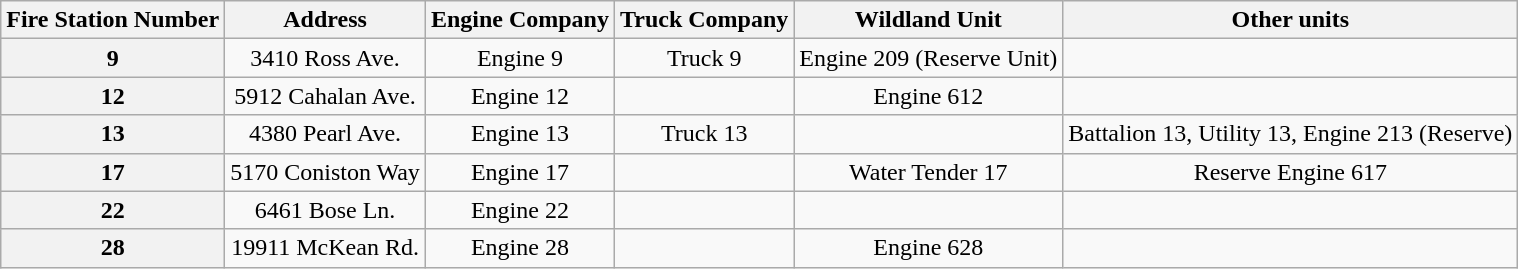<table class=wikitable style="text-align:center;">
<tr>
<th>Fire Station Number</th>
<th>Address</th>
<th>Engine Company</th>
<th>Truck Company</th>
<th>Wildland Unit</th>
<th>Other units</th>
</tr>
<tr>
<th>9</th>
<td>3410 Ross Ave.</td>
<td>Engine 9</td>
<td>Truck 9</td>
<td>Engine 209 (Reserve Unit)</td>
<td></td>
</tr>
<tr>
<th>12</th>
<td>5912 Cahalan Ave.</td>
<td>Engine 12</td>
<td></td>
<td>Engine 612</td>
<td></td>
</tr>
<tr>
<th>13</th>
<td>4380 Pearl Ave.</td>
<td>Engine 13</td>
<td>Truck 13</td>
<td></td>
<td>Battalion 13, Utility 13, Engine 213 (Reserve)</td>
</tr>
<tr>
<th>17</th>
<td>5170 Coniston Way</td>
<td>Engine 17</td>
<td></td>
<td>Water Tender 17</td>
<td>Reserve Engine 617</td>
</tr>
<tr>
<th>22</th>
<td>6461 Bose Ln.</td>
<td>Engine 22</td>
<td></td>
<td></td>
<td></td>
</tr>
<tr>
<th>28</th>
<td>19911 McKean Rd.</td>
<td>Engine 28</td>
<td></td>
<td>Engine 628</td>
<td></td>
</tr>
</table>
